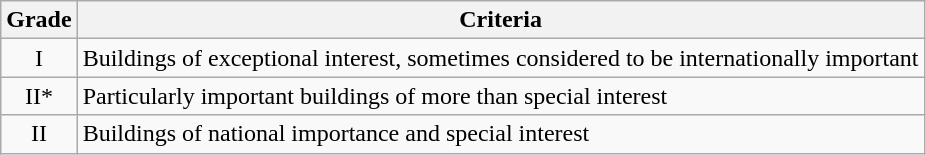<table class="wikitable">
<tr>
<th>Grade</th>
<th>Criteria</th>
</tr>
<tr>
<td align="center" >I</td>
<td>Buildings of exceptional interest, sometimes considered to be internationally important</td>
</tr>
<tr>
<td align="center" >II*</td>
<td>Particularly important buildings of more than special interest</td>
</tr>
<tr>
<td align="center" >II</td>
<td>Buildings of national importance and special interest</td>
</tr>
</table>
